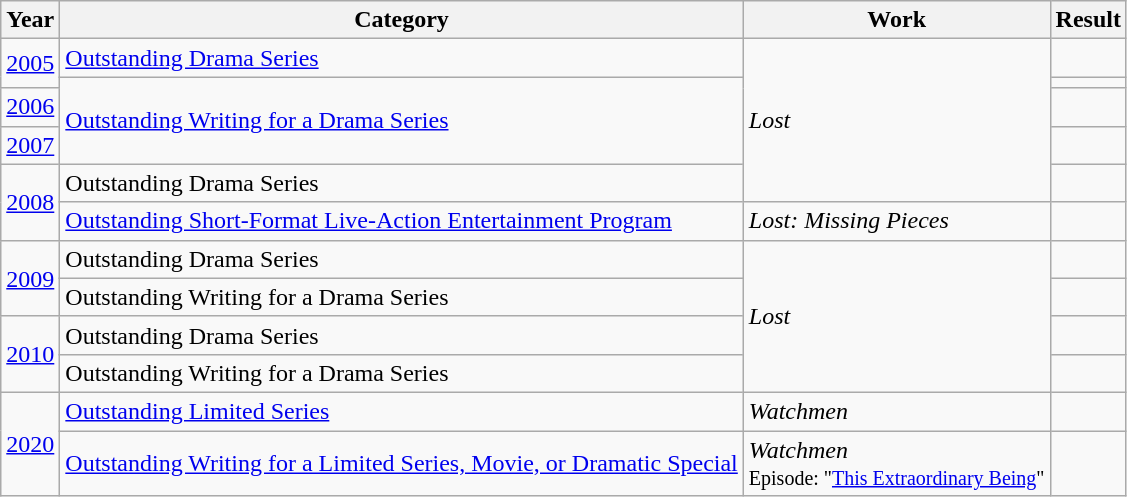<table class="wikitable">
<tr>
<th>Year</th>
<th>Category</th>
<th>Work</th>
<th>Result</th>
</tr>
<tr>
<td rowspan="2"><a href='#'>2005</a></td>
<td><a href='#'>Outstanding Drama Series</a></td>
<td rowspan="5"><em>Lost</em></td>
<td></td>
</tr>
<tr>
<td rowspan="3"><a href='#'>Outstanding Writing for a Drama Series</a></td>
<td></td>
</tr>
<tr>
<td><a href='#'>2006</a></td>
<td></td>
</tr>
<tr>
<td><a href='#'>2007</a></td>
<td></td>
</tr>
<tr>
<td rowspan="2"><a href='#'>2008</a></td>
<td>Outstanding Drama Series</td>
<td></td>
</tr>
<tr>
<td><a href='#'>Outstanding Short-Format Live-Action Entertainment Program</a></td>
<td><em>Lost: Missing Pieces</em></td>
<td></td>
</tr>
<tr>
<td rowspan="2"><a href='#'>2009</a></td>
<td>Outstanding Drama Series</td>
<td rowspan="4"><em>Lost</em></td>
<td></td>
</tr>
<tr>
<td>Outstanding Writing for a Drama Series</td>
<td></td>
</tr>
<tr>
<td rowspan="2"><a href='#'>2010</a></td>
<td>Outstanding Drama Series</td>
<td></td>
</tr>
<tr>
<td>Outstanding Writing for a Drama Series</td>
<td></td>
</tr>
<tr>
<td rowspan="2"><a href='#'>2020</a></td>
<td><a href='#'>Outstanding Limited Series</a></td>
<td><em>Watchmen</em></td>
<td></td>
</tr>
<tr>
<td><a href='#'>Outstanding Writing for a Limited Series, Movie, or Dramatic Special</a></td>
<td><em>Watchmen</em><br><small>Episode: "<a href='#'>This Extraordinary Being</a>"</small></td>
<td></td>
</tr>
</table>
